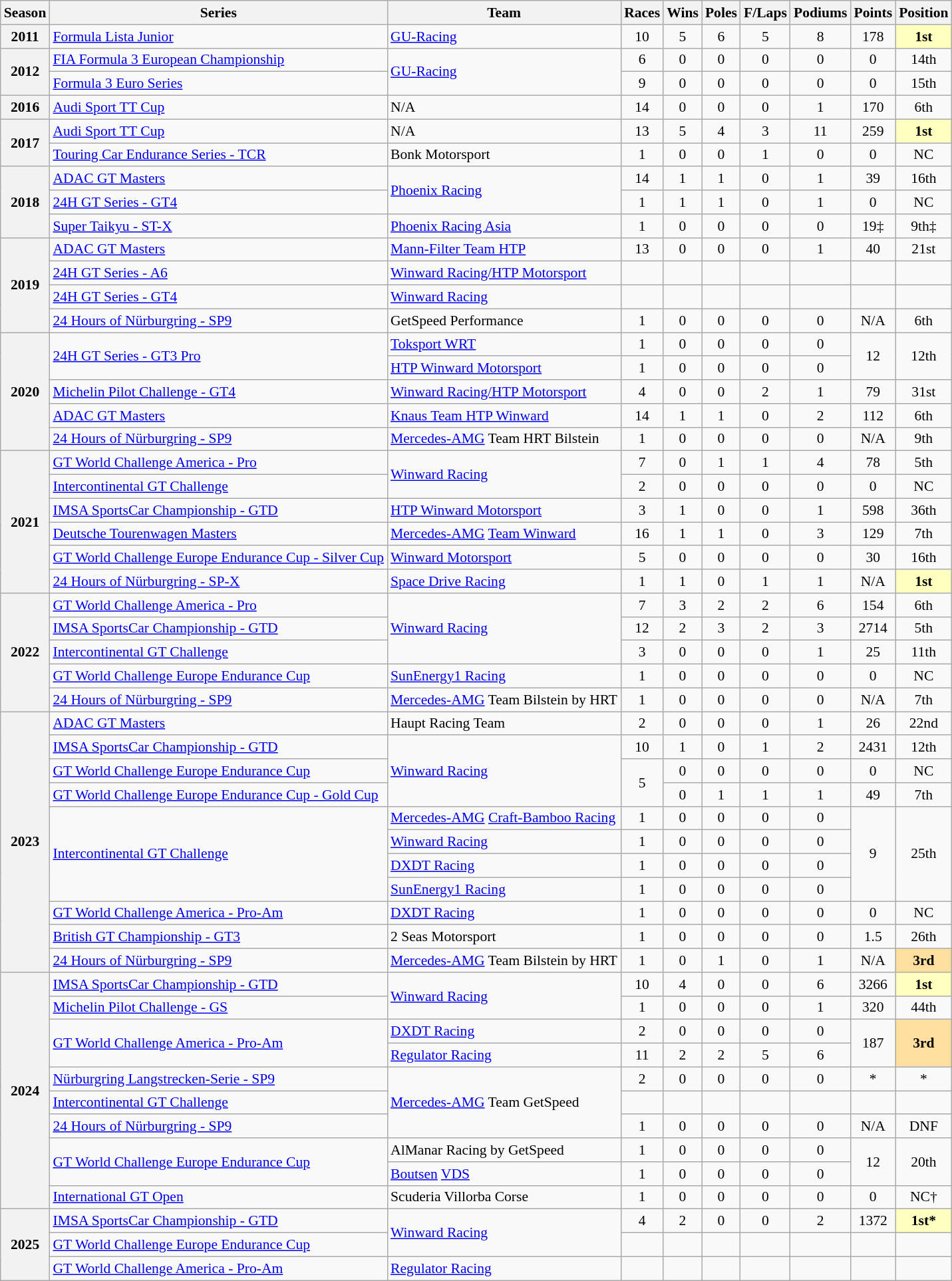<table class="wikitable" style="font-size: 90%; text-align:center">
<tr>
<th>Season</th>
<th>Series</th>
<th>Team</th>
<th>Races</th>
<th>Wins</th>
<th>Poles</th>
<th>F/Laps</th>
<th>Podiums</th>
<th>Points</th>
<th>Position</th>
</tr>
<tr>
<th>2011</th>
<td align=left><a href='#'>Formula Lista Junior</a></td>
<td align="left"><a href='#'>GU-Racing</a></td>
<td>10</td>
<td>5</td>
<td>6</td>
<td>5</td>
<td>8</td>
<td>178</td>
<td style="background:#FFFFBF;"><strong>1st</strong></td>
</tr>
<tr>
<th rowspan="2">2012</th>
<td align=left><a href='#'>FIA Formula 3 European Championship</a></td>
<td rowspan="2" align=left><a href='#'>GU-Racing</a></td>
<td>6</td>
<td>0</td>
<td>0</td>
<td>0</td>
<td>0</td>
<td>0</td>
<td>14th</td>
</tr>
<tr>
<td align=left><a href='#'>Formula 3 Euro Series</a></td>
<td>9</td>
<td>0</td>
<td>0</td>
<td>0</td>
<td>0</td>
<td>0</td>
<td>15th</td>
</tr>
<tr>
<th>2016</th>
<td align=left><a href='#'>Audi Sport TT Cup</a></td>
<td align=left>N/A</td>
<td>14</td>
<td>0</td>
<td>0</td>
<td>0</td>
<td>1</td>
<td>170</td>
<td>6th</td>
</tr>
<tr>
<th rowspan="2">2017</th>
<td align=left><a href='#'>Audi Sport TT Cup</a></td>
<td align=left>N/A</td>
<td>13</td>
<td>5</td>
<td>4</td>
<td>3</td>
<td>11</td>
<td>259</td>
<td style="background:#FFFFBF;"><strong>1st</strong></td>
</tr>
<tr>
<td align=left><a href='#'>Touring Car Endurance Series - TCR</a></td>
<td align=left>Bonk Motorsport</td>
<td>1</td>
<td>0</td>
<td>0</td>
<td>1</td>
<td>0</td>
<td>0</td>
<td>NC</td>
</tr>
<tr>
<th rowspan="3">2018</th>
<td align=left><a href='#'>ADAC GT Masters</a></td>
<td rowspan="2" align=left><a href='#'>Phoenix Racing</a></td>
<td>14</td>
<td>1</td>
<td>1</td>
<td>0</td>
<td>1</td>
<td>39</td>
<td>16th</td>
</tr>
<tr>
<td align=left><a href='#'>24H GT Series - GT4</a></td>
<td>1</td>
<td>1</td>
<td>1</td>
<td>0</td>
<td>1</td>
<td>0</td>
<td>NC</td>
</tr>
<tr>
<td align=left><a href='#'>Super Taikyu - ST-X</a></td>
<td align=left><a href='#'>Phoenix Racing Asia</a></td>
<td>1</td>
<td>0</td>
<td>0</td>
<td>0</td>
<td>0</td>
<td>19‡</td>
<td>9th‡</td>
</tr>
<tr>
<th rowspan="4">2019</th>
<td align=left><a href='#'>ADAC GT Masters</a></td>
<td align=left><a href='#'>Mann-Filter Team HTP</a></td>
<td>13</td>
<td>0</td>
<td>0</td>
<td>0</td>
<td>1</td>
<td>40</td>
<td>21st</td>
</tr>
<tr>
<td align=left><a href='#'>24H GT Series - A6</a></td>
<td align=left><a href='#'>Winward Racing/HTP Motorsport</a></td>
<td></td>
<td></td>
<td></td>
<td></td>
<td></td>
<td></td>
<td></td>
</tr>
<tr>
<td align=left><a href='#'>24H GT Series - GT4</a></td>
<td align=left><a href='#'>Winward Racing</a></td>
<td></td>
<td></td>
<td></td>
<td></td>
<td></td>
<td></td>
<td></td>
</tr>
<tr>
<td align=left><a href='#'>24 Hours of Nürburgring - SP9</a></td>
<td align=left>GetSpeed Performance</td>
<td>1</td>
<td>0</td>
<td>0</td>
<td>0</td>
<td>0</td>
<td>N/A</td>
<td>6th</td>
</tr>
<tr>
<th rowspan="5">2020</th>
<td rowspan="2" align="left"><a href='#'>24H GT Series - GT3 Pro</a></td>
<td align="left"><a href='#'>Toksport WRT</a></td>
<td>1</td>
<td>0</td>
<td>0</td>
<td>0</td>
<td>0</td>
<td rowspan="2">12</td>
<td rowspan="2">12th</td>
</tr>
<tr>
<td align=left><a href='#'>HTP Winward Motorsport</a></td>
<td>1</td>
<td>0</td>
<td>0</td>
<td>0</td>
<td>0</td>
</tr>
<tr>
<td align=left><a href='#'>Michelin Pilot Challenge - GT4</a></td>
<td align=left><a href='#'>Winward Racing/HTP Motorsport</a></td>
<td>4</td>
<td>0</td>
<td>0</td>
<td>2</td>
<td>1</td>
<td>79</td>
<td>31st</td>
</tr>
<tr>
<td align=left><a href='#'>ADAC GT Masters</a></td>
<td align=left><a href='#'>Knaus Team HTP Winward</a></td>
<td>14</td>
<td>1</td>
<td>1</td>
<td>0</td>
<td>2</td>
<td>112</td>
<td>6th</td>
</tr>
<tr>
<td align=left><a href='#'>24 Hours of Nürburgring - SP9</a></td>
<td align=left><a href='#'>Mercedes-AMG</a> Team HRT Bilstein</td>
<td>1</td>
<td>0</td>
<td>0</td>
<td>0</td>
<td>0</td>
<td>N/A</td>
<td>9th</td>
</tr>
<tr>
<th rowspan="6">2021</th>
<td align="left"><a href='#'>GT World Challenge America - Pro</a></td>
<td rowspan="2" align="left"><a href='#'>Winward Racing</a></td>
<td>7</td>
<td>0</td>
<td>1</td>
<td>1</td>
<td>4</td>
<td>78</td>
<td>5th</td>
</tr>
<tr>
<td align=left><a href='#'>Intercontinental GT Challenge</a></td>
<td>2</td>
<td>0</td>
<td>0</td>
<td>0</td>
<td>0</td>
<td>0</td>
<td>NC</td>
</tr>
<tr>
<td align=left><a href='#'>IMSA SportsCar Championship - GTD</a></td>
<td align=left><a href='#'>HTP Winward Motorsport</a></td>
<td>3</td>
<td>1</td>
<td>0</td>
<td>0</td>
<td>1</td>
<td>598</td>
<td>36th</td>
</tr>
<tr>
<td align=left><a href='#'>Deutsche Tourenwagen Masters</a></td>
<td align=left><a href='#'>Mercedes-AMG</a> <a href='#'>Team Winward</a></td>
<td>16</td>
<td>1</td>
<td>1</td>
<td>0</td>
<td>3</td>
<td>129</td>
<td>7th</td>
</tr>
<tr>
<td align=left><a href='#'>GT World Challenge Europe Endurance Cup - Silver Cup</a></td>
<td align=left><a href='#'>Winward Motorsport</a></td>
<td>5</td>
<td>0</td>
<td>0</td>
<td>0</td>
<td>0</td>
<td>30</td>
<td>16th</td>
</tr>
<tr>
<td align=left><a href='#'>24 Hours of Nürburgring - SP-X</a></td>
<td align=left><a href='#'>Space Drive Racing</a></td>
<td>1</td>
<td>1</td>
<td>0</td>
<td>1</td>
<td>1</td>
<td>N/A</td>
<td style="background:#FFFFBF;"><strong>1st</strong></td>
</tr>
<tr>
<th rowspan="5">2022</th>
<td align=left><a href='#'>GT World Challenge America - Pro</a></td>
<td rowspan="3" align="left"><a href='#'>Winward Racing</a></td>
<td>7</td>
<td>3</td>
<td>2</td>
<td>2</td>
<td>6</td>
<td>154</td>
<td>6th</td>
</tr>
<tr>
<td align=left><a href='#'>IMSA SportsCar Championship - GTD</a></td>
<td>12</td>
<td>2</td>
<td>3</td>
<td>2</td>
<td>3</td>
<td>2714</td>
<td>5th</td>
</tr>
<tr>
<td align=left><a href='#'>Intercontinental GT Challenge</a></td>
<td>3</td>
<td>0</td>
<td>0</td>
<td>0</td>
<td>1</td>
<td>25</td>
<td>11th</td>
</tr>
<tr>
<td align=left><a href='#'>GT World Challenge Europe Endurance Cup</a></td>
<td align=left><a href='#'>SunEnergy1 Racing</a></td>
<td>1</td>
<td>0</td>
<td>0</td>
<td>0</td>
<td>0</td>
<td>0</td>
<td>NC</td>
</tr>
<tr>
<td align=left><a href='#'>24 Hours of Nürburgring - SP9</a></td>
<td align=left><a href='#'>Mercedes-AMG</a> Team Bilstein by HRT</td>
<td>1</td>
<td>0</td>
<td>0</td>
<td>0</td>
<td>0</td>
<td>N/A</td>
<td>7th</td>
</tr>
<tr>
<th rowspan="11">2023</th>
<td align=left><a href='#'>ADAC GT Masters</a></td>
<td align=left>Haupt Racing Team</td>
<td>2</td>
<td>0</td>
<td>0</td>
<td>0</td>
<td>1</td>
<td>26</td>
<td>22nd</td>
</tr>
<tr>
<td align="left"><a href='#'>IMSA SportsCar Championship - GTD</a></td>
<td rowspan="3" align="left"><a href='#'>Winward Racing</a></td>
<td>10</td>
<td>1</td>
<td>0</td>
<td>1</td>
<td>2</td>
<td>2431</td>
<td>12th</td>
</tr>
<tr>
<td align=left><a href='#'>GT World Challenge Europe Endurance Cup</a></td>
<td rowspan="2">5</td>
<td>0</td>
<td>0</td>
<td>0</td>
<td>0</td>
<td>0</td>
<td>NC</td>
</tr>
<tr>
<td align=left><a href='#'>GT World Challenge Europe Endurance Cup - Gold Cup</a></td>
<td>0</td>
<td>1</td>
<td>1</td>
<td>1</td>
<td>49</td>
<td>7th</td>
</tr>
<tr>
<td rowspan="4" align="left"><a href='#'>Intercontinental GT Challenge</a></td>
<td align=left><a href='#'>Mercedes-AMG</a> <a href='#'>Craft-Bamboo Racing</a></td>
<td>1</td>
<td>0</td>
<td>0</td>
<td>0</td>
<td>0</td>
<td rowspan="4">9</td>
<td rowspan="4">25th</td>
</tr>
<tr>
<td align=left><a href='#'>Winward Racing</a></td>
<td>1</td>
<td>0</td>
<td>0</td>
<td>0</td>
<td>0</td>
</tr>
<tr>
<td align="left"><a href='#'>DXDT Racing</a></td>
<td>1</td>
<td>0</td>
<td>0</td>
<td>0</td>
<td>0</td>
</tr>
<tr>
<td align=left><a href='#'>SunEnergy1 Racing</a></td>
<td>1</td>
<td>0</td>
<td>0</td>
<td>0</td>
<td>0</td>
</tr>
<tr>
<td align="left"><a href='#'>GT World Challenge America - Pro-Am</a></td>
<td align=left><a href='#'>DXDT Racing</a></td>
<td>1</td>
<td>0</td>
<td>0</td>
<td>0</td>
<td>0</td>
<td>0</td>
<td>NC</td>
</tr>
<tr>
<td align=left><a href='#'>British GT Championship - GT3</a></td>
<td align=left>2 Seas Motorsport</td>
<td>1</td>
<td>0</td>
<td>0</td>
<td>0</td>
<td>0</td>
<td>1.5</td>
<td>26th</td>
</tr>
<tr>
<td align=left><a href='#'>24 Hours of Nürburgring - SP9</a></td>
<td align=left><a href='#'>Mercedes-AMG</a> Team Bilstein by HRT</td>
<td>1</td>
<td>0</td>
<td>1</td>
<td>0</td>
<td>1</td>
<td>N/A</td>
<td style="background:#FFDF9F;"><strong>3rd</strong></td>
</tr>
<tr>
<th rowspan="10">2024</th>
<td align=left><a href='#'>IMSA SportsCar Championship - GTD</a></td>
<td rowspan="2" align="left"><a href='#'>Winward Racing</a></td>
<td>10</td>
<td>4</td>
<td>0</td>
<td>0</td>
<td>6</td>
<td>3266</td>
<td style="background:#FFFFBF;"><strong>1st</strong></td>
</tr>
<tr>
<td align=left><a href='#'>Michelin Pilot Challenge - GS</a></td>
<td>1</td>
<td>0</td>
<td>0</td>
<td>0</td>
<td>1</td>
<td>320</td>
<td>44th</td>
</tr>
<tr>
<td rowspan="2" align="left"><a href='#'>GT World Challenge America - Pro-Am</a></td>
<td align=left><a href='#'>DXDT Racing</a></td>
<td>2</td>
<td>0</td>
<td>0</td>
<td>0</td>
<td>0</td>
<td rowspan="2">187</td>
<td rowspan="2" style="background:#FFDF9F;"><strong>3rd</strong></td>
</tr>
<tr>
<td align=left><a href='#'>Regulator Racing</a></td>
<td>11</td>
<td>2</td>
<td>2</td>
<td>5</td>
<td>6</td>
</tr>
<tr>
<td align=left><a href='#'>Nürburgring Langstrecken-Serie - SP9</a></td>
<td rowspan="3" align="left"><a href='#'>Mercedes-AMG</a> Team GetSpeed</td>
<td>2</td>
<td>0</td>
<td>0</td>
<td>0</td>
<td>0</td>
<td>*</td>
<td>*</td>
</tr>
<tr>
<td align=left><a href='#'>Intercontinental GT Challenge</a></td>
<td></td>
<td></td>
<td></td>
<td></td>
<td></td>
<td></td>
<td></td>
</tr>
<tr>
<td align=left><a href='#'>24 Hours of Nürburgring - SP9</a></td>
<td>1</td>
<td>0</td>
<td>0</td>
<td>0</td>
<td>0</td>
<td>N/A</td>
<td>DNF</td>
</tr>
<tr>
<td rowspan="2" align="left"><a href='#'>GT World Challenge Europe Endurance Cup</a></td>
<td align=left>AlManar Racing by GetSpeed</td>
<td>1</td>
<td>0</td>
<td>0</td>
<td>0</td>
<td>0</td>
<td rowspan="2">12</td>
<td rowspan="2">20th</td>
</tr>
<tr>
<td align=left><a href='#'>Boutsen</a> <a href='#'>VDS</a></td>
<td>1</td>
<td>0</td>
<td>0</td>
<td>0</td>
<td>0</td>
</tr>
<tr>
<td align=left><a href='#'>International GT Open</a></td>
<td align=left>Scuderia Villorba Corse</td>
<td>1</td>
<td>0</td>
<td>0</td>
<td>0</td>
<td>0</td>
<td>0</td>
<td>NC†</td>
</tr>
<tr>
<th rowspan="3">2025</th>
<td align=left><a href='#'>IMSA SportsCar Championship - GTD</a></td>
<td rowspan="2" align="left"><a href='#'>Winward Racing</a></td>
<td>4</td>
<td>2</td>
<td>0</td>
<td>0</td>
<td>2</td>
<td>1372</td>
<td style="background:#FFFFBF;"><strong>1st*</strong></td>
</tr>
<tr>
<td align=left><a href='#'>GT World Challenge Europe Endurance Cup</a></td>
<td align="left"></td>
<td></td>
<td></td>
<td></td>
<td></td>
<td></td>
<td></td>
</tr>
<tr>
<td align=left><a href='#'>GT World Challenge America - Pro-Am</a></td>
<td align=left><a href='#'>Regulator Racing</a></td>
<td></td>
<td></td>
<td></td>
<td></td>
<td></td>
<td></td>
<td></td>
</tr>
</table>
